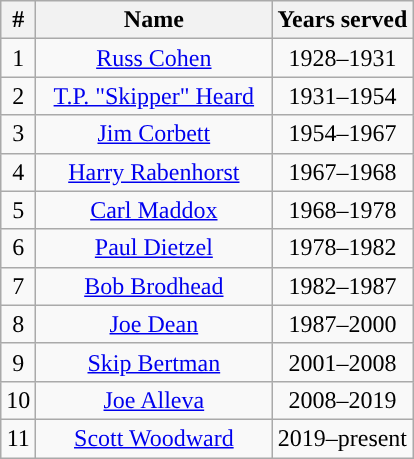<table class="wikitable sortable"; style="text-align:center;">
<tr>
<th width=px>#</th>
<th width=150px>Name</th>
<th width=px>Years served</th>
</tr>
<tr>
<td>1</td>
<td><a href='#'>Russ Cohen</a></td>
<td>1928–1931</td>
</tr>
<tr>
<td>2</td>
<td><a href='#'>T.P. "Skipper" Heard</a></td>
<td>1931–1954</td>
</tr>
<tr>
<td>3</td>
<td><a href='#'>Jim Corbett</a></td>
<td>1954–1967</td>
</tr>
<tr>
<td>4</td>
<td><a href='#'>Harry Rabenhorst</a></td>
<td>1967–1968</td>
</tr>
<tr>
<td>5</td>
<td><a href='#'>Carl Maddox</a></td>
<td>1968–1978</td>
</tr>
<tr>
<td>6</td>
<td><a href='#'>Paul Dietzel</a></td>
<td>1978–1982</td>
</tr>
<tr>
<td>7</td>
<td><a href='#'>Bob Brodhead</a></td>
<td>1982–1987</td>
</tr>
<tr>
<td>8</td>
<td><a href='#'>Joe Dean</a></td>
<td>1987–2000</td>
</tr>
<tr>
<td>9</td>
<td><a href='#'>Skip Bertman</a></td>
<td>2001–2008</td>
</tr>
<tr>
<td>10</td>
<td><a href='#'>Joe Alleva</a></td>
<td>2008–2019</td>
</tr>
<tr>
<td>11</td>
<td><a href='#'>Scott Woodward</a></td>
<td>2019–present</td>
</tr>
</table>
